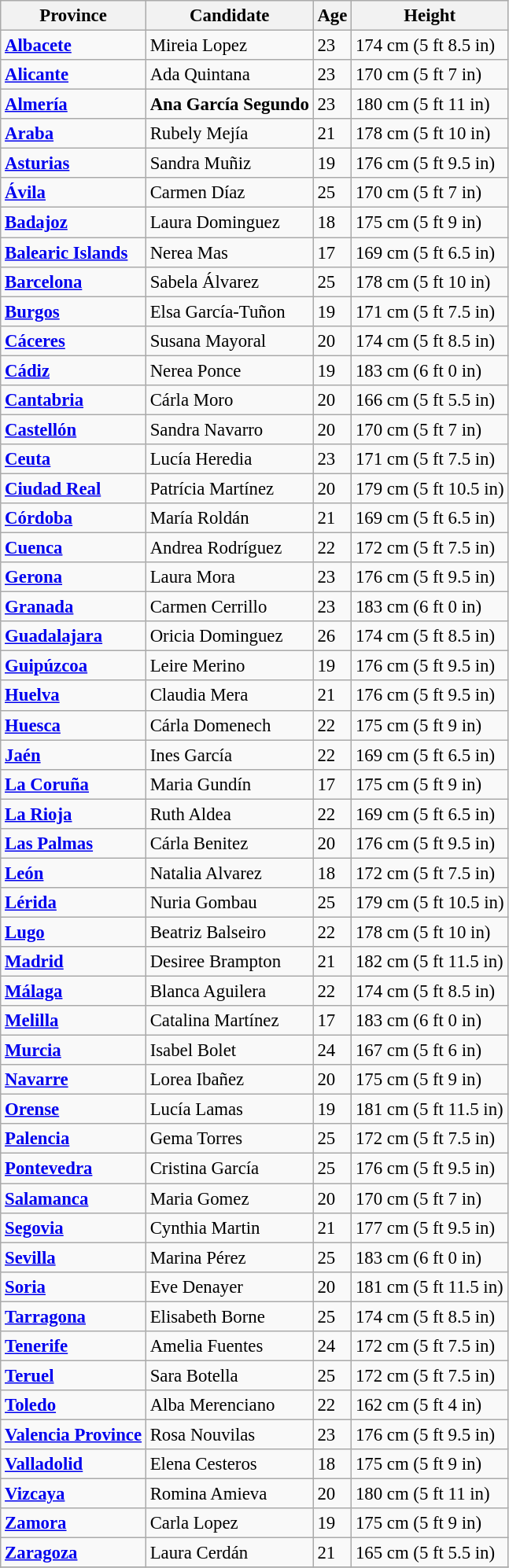<table class="wikitable sortable" style="font-size: 95%;">
<tr>
<th>Province</th>
<th>Candidate</th>
<th>Age</th>
<th>Height</th>
</tr>
<tr>
<td> <strong><a href='#'>Albacete</a></strong></td>
<td>Mireia Lopez</td>
<td>23</td>
<td>174 cm (5 ft 8.5 in)</td>
</tr>
<tr>
<td> <strong><a href='#'>Alicante</a></strong></td>
<td>Ada Quintana</td>
<td>23</td>
<td>170 cm (5 ft 7 in)</td>
</tr>
<tr>
<td> <strong><a href='#'>Almería</a></strong></td>
<td><strong>Ana García Segundo</strong></td>
<td>23</td>
<td>180 cm (5 ft 11 in)</td>
</tr>
<tr>
<td> <strong><a href='#'>Araba</a></strong></td>
<td>Rubely Mejía</td>
<td>21</td>
<td>178 cm (5 ft 10 in)</td>
</tr>
<tr>
<td> <strong><a href='#'>Asturias</a></strong></td>
<td>Sandra Muñiz</td>
<td>19</td>
<td>176 cm (5 ft 9.5 in)</td>
</tr>
<tr>
<td> <strong><a href='#'>Ávila</a></strong></td>
<td>Carmen Díaz</td>
<td>25</td>
<td>170 cm (5 ft 7 in)</td>
</tr>
<tr>
<td> <strong><a href='#'>Badajoz</a></strong></td>
<td>Laura Dominguez</td>
<td>18</td>
<td>175 cm (5 ft 9 in)</td>
</tr>
<tr>
<td> <strong><a href='#'>Balearic Islands</a></strong></td>
<td>Nerea Mas</td>
<td>17</td>
<td>169 cm (5 ft 6.5 in)</td>
</tr>
<tr>
<td> <strong><a href='#'>Barcelona</a></strong></td>
<td>Sabela Álvarez</td>
<td>25</td>
<td>178 cm (5 ft 10 in)</td>
</tr>
<tr>
<td> <strong><a href='#'>Burgos</a></strong></td>
<td>Elsa García-Tuñon</td>
<td>19</td>
<td>171 cm (5 ft 7.5 in)</td>
</tr>
<tr>
<td> <strong><a href='#'>Cáceres</a></strong></td>
<td>Susana Mayoral</td>
<td>20</td>
<td>174 cm (5 ft 8.5 in)</td>
</tr>
<tr>
<td> <strong><a href='#'>Cádiz</a></strong></td>
<td>Nerea Ponce</td>
<td>19</td>
<td>183 cm (6 ft 0 in)</td>
</tr>
<tr>
<td> <strong><a href='#'>Cantabria</a></strong></td>
<td>Cárla Moro</td>
<td>20</td>
<td>166 cm (5 ft 5.5 in)</td>
</tr>
<tr>
<td> <strong><a href='#'>Castellón</a></strong></td>
<td>Sandra Navarro</td>
<td>20</td>
<td>170 cm (5 ft 7 in)</td>
</tr>
<tr>
<td> <strong><a href='#'>Ceuta</a></strong></td>
<td>Lucía Heredia</td>
<td>23</td>
<td>171 cm (5 ft 7.5 in)</td>
</tr>
<tr>
<td> <strong><a href='#'>Ciudad Real</a></strong></td>
<td>Patrícia Martínez</td>
<td>20</td>
<td>179 cm (5 ft 10.5 in)</td>
</tr>
<tr>
<td> <strong><a href='#'>Córdoba</a></strong></td>
<td>María Roldán</td>
<td>21</td>
<td>169 cm (5 ft 6.5 in)</td>
</tr>
<tr>
<td> <strong><a href='#'>Cuenca</a></strong></td>
<td>Andrea Rodríguez</td>
<td>22</td>
<td>172 cm (5 ft 7.5 in)</td>
</tr>
<tr>
<td> <strong><a href='#'>Gerona</a></strong></td>
<td>Laura Mora</td>
<td>23</td>
<td>176 cm (5 ft 9.5 in)</td>
</tr>
<tr>
<td> <strong><a href='#'>Granada</a></strong></td>
<td>Carmen Cerrillo</td>
<td>23</td>
<td>183 cm (6 ft 0 in)</td>
</tr>
<tr>
<td> <strong><a href='#'>Guadalajara</a></strong></td>
<td>Oricia Dominguez</td>
<td>26</td>
<td>174 cm (5 ft 8.5 in)</td>
</tr>
<tr>
<td> <strong><a href='#'>Guipúzcoa</a></strong></td>
<td>Leire Merino</td>
<td>19</td>
<td>176 cm (5 ft 9.5 in)</td>
</tr>
<tr>
<td> <strong><a href='#'>Huelva</a></strong></td>
<td>Claudia Mera</td>
<td>21</td>
<td>176 cm (5 ft 9.5 in)</td>
</tr>
<tr>
<td> <strong><a href='#'>Huesca</a></strong></td>
<td>Cárla Domenech</td>
<td>22</td>
<td>175 cm (5 ft 9 in)</td>
</tr>
<tr>
<td> <strong><a href='#'>Jaén</a></strong></td>
<td>Ines García</td>
<td>22</td>
<td>169 cm (5 ft 6.5 in)</td>
</tr>
<tr>
<td> <strong><a href='#'>La Coruña</a></strong></td>
<td>Maria Gundín</td>
<td>17</td>
<td>175 cm (5 ft 9 in)</td>
</tr>
<tr>
<td> <strong><a href='#'>La Rioja</a></strong></td>
<td>Ruth Aldea</td>
<td>22</td>
<td>169 cm (5 ft 6.5 in)</td>
</tr>
<tr>
<td> <strong><a href='#'>Las Palmas</a></strong></td>
<td>Cárla Benitez</td>
<td>20</td>
<td>176 cm (5 ft 9.5 in)</td>
</tr>
<tr>
<td> <strong><a href='#'>León</a></strong></td>
<td>Natalia Alvarez</td>
<td>18</td>
<td>172 cm (5 ft 7.5 in)</td>
</tr>
<tr>
<td> <strong><a href='#'>Lérida</a></strong></td>
<td>Nuria Gombau</td>
<td>25</td>
<td>179 cm (5 ft 10.5 in)</td>
</tr>
<tr>
<td> <strong><a href='#'>Lugo</a></strong></td>
<td>Beatriz Balseiro</td>
<td>22</td>
<td>178 cm (5 ft 10 in)</td>
</tr>
<tr>
<td> <strong><a href='#'>Madrid</a></strong></td>
<td>Desiree Brampton</td>
<td>21</td>
<td>182 cm (5 ft 11.5 in)</td>
</tr>
<tr>
<td> <strong><a href='#'>Málaga</a></strong></td>
<td>Blanca Aguilera</td>
<td>22</td>
<td>174 cm (5 ft 8.5 in)</td>
</tr>
<tr>
<td> <strong><a href='#'>Melilla</a></strong></td>
<td>Catalina Martínez</td>
<td>17</td>
<td>183 cm (6 ft 0 in)</td>
</tr>
<tr>
<td> <strong><a href='#'>Murcia</a></strong></td>
<td>Isabel Bolet</td>
<td>24</td>
<td>167 cm (5 ft 6 in)</td>
</tr>
<tr>
<td> <strong><a href='#'>Navarre</a></strong></td>
<td>Lorea Ibañez</td>
<td>20</td>
<td>175 cm (5 ft 9 in)</td>
</tr>
<tr>
<td> <strong><a href='#'>Orense</a></strong></td>
<td>Lucía Lamas</td>
<td>19</td>
<td>181 cm (5 ft 11.5 in)</td>
</tr>
<tr>
<td> <strong><a href='#'>Palencia</a></strong></td>
<td>Gema Torres</td>
<td>25</td>
<td>172 cm (5 ft 7.5 in)</td>
</tr>
<tr>
<td> <strong><a href='#'>Pontevedra</a></strong></td>
<td>Cristina García</td>
<td>25</td>
<td>176 cm (5 ft 9.5 in)</td>
</tr>
<tr>
<td> <strong><a href='#'>Salamanca</a></strong></td>
<td>Maria Gomez</td>
<td>20</td>
<td>170 cm (5 ft 7 in)</td>
</tr>
<tr>
<td> <strong><a href='#'>Segovia</a></strong></td>
<td>Cynthia Martin</td>
<td>21</td>
<td>177 cm (5 ft 9.5 in)</td>
</tr>
<tr>
<td> <strong><a href='#'>Sevilla</a></strong></td>
<td>Marina Pérez</td>
<td>25</td>
<td>183 cm (6 ft 0 in)</td>
</tr>
<tr>
<td> <strong><a href='#'>Soria</a></strong></td>
<td>Eve Denayer</td>
<td>20</td>
<td>181 cm (5 ft 11.5 in)</td>
</tr>
<tr>
<td> <strong><a href='#'>Tarragona</a></strong></td>
<td>Elisabeth Borne</td>
<td>25</td>
<td>174 cm (5 ft 8.5 in)</td>
</tr>
<tr>
<td> <strong><a href='#'>Tenerife</a></strong></td>
<td>Amelia Fuentes</td>
<td>24</td>
<td>172 cm (5 ft 7.5 in)</td>
</tr>
<tr>
<td> <strong><a href='#'>Teruel</a></strong></td>
<td>Sara Botella</td>
<td>25</td>
<td>172 cm (5 ft 7.5 in)</td>
</tr>
<tr>
<td> <strong><a href='#'>Toledo</a></strong></td>
<td>Alba Merenciano</td>
<td>22</td>
<td>162 cm (5 ft 4 in)</td>
</tr>
<tr>
<td> <strong><a href='#'>Valencia Province</a></strong></td>
<td>Rosa Nouvilas</td>
<td>23</td>
<td>176 cm (5 ft 9.5 in)</td>
</tr>
<tr>
<td> <strong><a href='#'>Valladolid</a></strong></td>
<td>Elena Cesteros</td>
<td>18</td>
<td>175 cm (5 ft 9 in)</td>
</tr>
<tr>
<td> <strong><a href='#'>Vizcaya</a></strong></td>
<td>Romina Amieva</td>
<td>20</td>
<td>180 cm (5 ft 11 in)</td>
</tr>
<tr>
<td> <strong><a href='#'>Zamora</a></strong></td>
<td>Carla Lopez</td>
<td>19</td>
<td>175 cm (5 ft 9 in)</td>
</tr>
<tr>
<td> <strong><a href='#'>Zaragoza</a></strong></td>
<td>Laura Cerdán</td>
<td>21</td>
<td>165 cm (5 ft 5.5 in)</td>
</tr>
<tr>
</tr>
</table>
